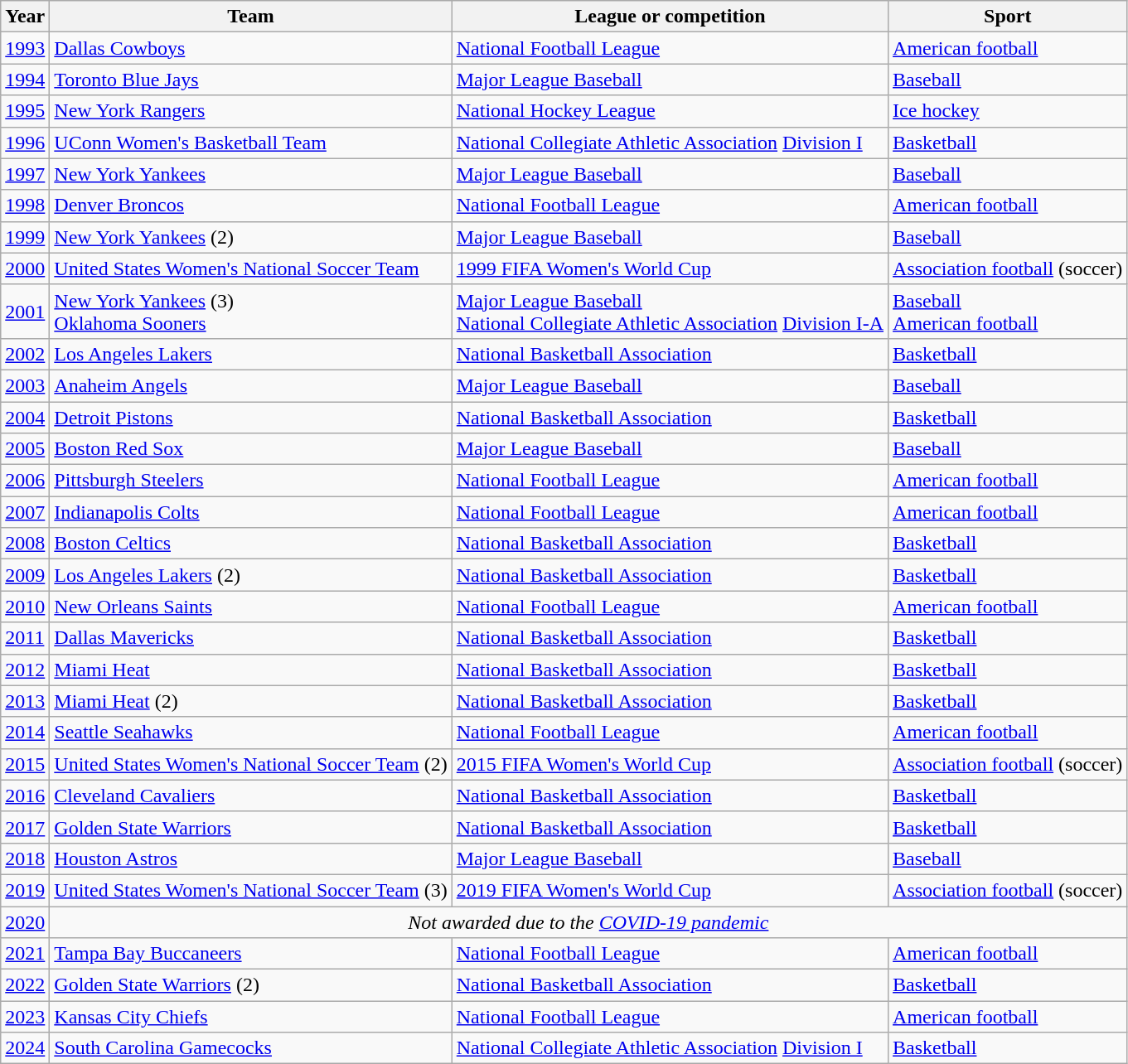<table class="wikitable">
<tr style="white-space: nowrap;">
<th>Year</th>
<th>Team</th>
<th>League or competition</th>
<th>Sport</th>
</tr>
<tr>
<td><a href='#'>1993</a></td>
<td><a href='#'>Dallas Cowboys</a></td>
<td><a href='#'>National Football League</a></td>
<td><a href='#'>American football</a></td>
</tr>
<tr>
<td><a href='#'>1994</a></td>
<td><a href='#'>Toronto Blue Jays</a></td>
<td><a href='#'>Major League Baseball</a></td>
<td><a href='#'>Baseball</a></td>
</tr>
<tr>
<td><a href='#'>1995</a></td>
<td><a href='#'>New York Rangers</a></td>
<td><a href='#'>National Hockey League</a></td>
<td><a href='#'>Ice hockey</a></td>
</tr>
<tr>
<td><a href='#'>1996</a></td>
<td><a href='#'>UConn Women's Basketball Team</a></td>
<td><a href='#'>National Collegiate Athletic Association</a> <a href='#'>Division I</a></td>
<td><a href='#'>Basketball</a></td>
</tr>
<tr>
<td><a href='#'>1997</a></td>
<td><a href='#'>New York Yankees</a></td>
<td><a href='#'>Major League Baseball</a></td>
<td><a href='#'>Baseball</a></td>
</tr>
<tr>
<td><a href='#'>1998</a></td>
<td><a href='#'>Denver Broncos</a></td>
<td><a href='#'>National Football League</a></td>
<td><a href='#'>American football</a></td>
</tr>
<tr>
<td><a href='#'>1999</a></td>
<td><a href='#'>New York Yankees</a> (2)</td>
<td><a href='#'>Major League Baseball</a></td>
<td><a href='#'>Baseball</a></td>
</tr>
<tr>
<td><a href='#'>2000</a></td>
<td><a href='#'>United States Women's National Soccer Team</a></td>
<td><a href='#'>1999 FIFA Women's World Cup</a></td>
<td><a href='#'>Association football</a> (soccer)</td>
</tr>
<tr>
<td><a href='#'>2001</a></td>
<td><a href='#'>New York Yankees</a> (3)<br><a href='#'>Oklahoma Sooners</a></td>
<td><a href='#'>Major League Baseball</a><br><a href='#'>National Collegiate Athletic Association</a> <a href='#'>Division I-A</a></td>
<td><a href='#'>Baseball</a><br><a href='#'>American football</a></td>
</tr>
<tr>
<td><a href='#'>2002</a></td>
<td><a href='#'>Los Angeles Lakers</a></td>
<td><a href='#'>National Basketball Association</a></td>
<td><a href='#'>Basketball</a></td>
</tr>
<tr>
<td><a href='#'>2003</a></td>
<td><a href='#'>Anaheim Angels</a></td>
<td><a href='#'>Major League Baseball</a></td>
<td><a href='#'>Baseball</a></td>
</tr>
<tr>
<td><a href='#'>2004</a></td>
<td><a href='#'>Detroit Pistons</a></td>
<td><a href='#'>National Basketball Association</a></td>
<td><a href='#'>Basketball</a></td>
</tr>
<tr>
<td><a href='#'>2005</a></td>
<td><a href='#'>Boston Red Sox</a></td>
<td><a href='#'>Major League Baseball</a></td>
<td><a href='#'>Baseball</a></td>
</tr>
<tr>
<td><a href='#'>2006</a></td>
<td><a href='#'>Pittsburgh Steelers</a></td>
<td><a href='#'>National Football League</a></td>
<td><a href='#'>American football</a></td>
</tr>
<tr>
<td><a href='#'>2007</a></td>
<td><a href='#'>Indianapolis Colts</a></td>
<td><a href='#'>National Football League</a></td>
<td><a href='#'>American football</a></td>
</tr>
<tr>
<td><a href='#'>2008</a></td>
<td><a href='#'>Boston Celtics</a></td>
<td><a href='#'>National Basketball Association</a></td>
<td><a href='#'>Basketball</a></td>
</tr>
<tr>
<td><a href='#'>2009</a></td>
<td><a href='#'>Los Angeles Lakers</a> (2)</td>
<td><a href='#'>National Basketball Association</a></td>
<td><a href='#'>Basketball</a></td>
</tr>
<tr>
<td><a href='#'>2010</a></td>
<td><a href='#'>New Orleans Saints</a></td>
<td><a href='#'>National Football League</a></td>
<td><a href='#'>American football</a></td>
</tr>
<tr>
<td><a href='#'>2011</a></td>
<td><a href='#'>Dallas Mavericks</a></td>
<td><a href='#'>National Basketball Association</a></td>
<td><a href='#'>Basketball</a></td>
</tr>
<tr>
<td><a href='#'>2012</a></td>
<td><a href='#'>Miami Heat</a></td>
<td><a href='#'>National Basketball Association</a></td>
<td><a href='#'>Basketball</a></td>
</tr>
<tr>
<td><a href='#'>2013</a></td>
<td><a href='#'>Miami Heat</a> (2)</td>
<td><a href='#'>National Basketball Association</a></td>
<td><a href='#'>Basketball</a></td>
</tr>
<tr>
<td><a href='#'>2014</a></td>
<td><a href='#'>Seattle Seahawks</a></td>
<td><a href='#'>National Football League</a></td>
<td><a href='#'>American football</a></td>
</tr>
<tr>
<td><a href='#'>2015</a></td>
<td><a href='#'>United States Women's National Soccer Team</a> (2)</td>
<td><a href='#'>2015 FIFA Women's World Cup</a></td>
<td><a href='#'>Association football</a> (soccer)</td>
</tr>
<tr>
<td><a href='#'>2016</a></td>
<td><a href='#'>Cleveland Cavaliers</a></td>
<td><a href='#'>National Basketball Association</a></td>
<td><a href='#'>Basketball</a></td>
</tr>
<tr>
<td><a href='#'>2017</a></td>
<td><a href='#'>Golden State Warriors</a></td>
<td><a href='#'>National Basketball Association</a></td>
<td><a href='#'>Basketball</a></td>
</tr>
<tr>
<td><a href='#'>2018</a></td>
<td><a href='#'>Houston Astros</a></td>
<td><a href='#'>Major League Baseball</a></td>
<td><a href='#'>Baseball</a></td>
</tr>
<tr>
<td><a href='#'>2019</a></td>
<td><a href='#'>United States Women's National Soccer Team</a> (3)</td>
<td><a href='#'>2019 FIFA Women's World Cup</a></td>
<td><a href='#'>Association football</a> (soccer)</td>
</tr>
<tr>
<td><a href='#'>2020</a></td>
<td colspan=3 align=center><em>Not awarded due to the <a href='#'>COVID-19 pandemic</a></em></td>
</tr>
<tr>
<td><a href='#'>2021</a></td>
<td><a href='#'>Tampa Bay Buccaneers</a></td>
<td><a href='#'>National Football League</a></td>
<td><a href='#'>American football</a></td>
</tr>
<tr>
<td><a href='#'>2022</a></td>
<td><a href='#'>Golden State Warriors</a> (2)</td>
<td><a href='#'>National Basketball Association</a></td>
<td><a href='#'>Basketball</a></td>
</tr>
<tr>
<td><a href='#'>2023</a></td>
<td><a href='#'>Kansas City Chiefs</a></td>
<td><a href='#'>National Football League</a></td>
<td><a href='#'>American football</a></td>
</tr>
<tr>
<td><a href='#'>2024</a></td>
<td><a href='#'>South Carolina Gamecocks</a></td>
<td><a href='#'>National Collegiate Athletic Association</a> <a href='#'>Division I</a></td>
<td><a href='#'>Basketball</a></td>
</tr>
</table>
